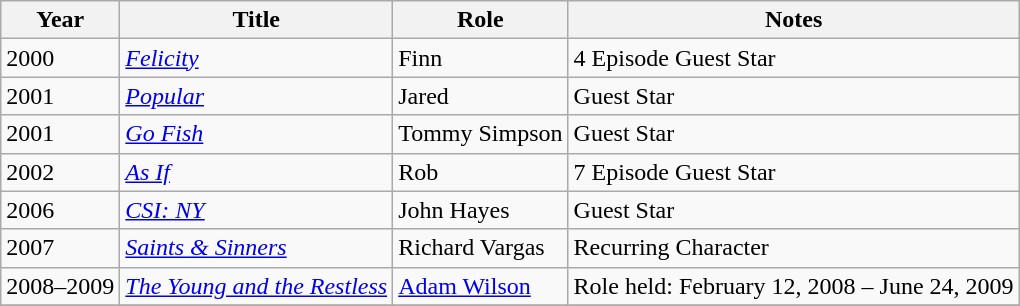<table class="wikitable sortable">
<tr>
<th>Year</th>
<th>Title</th>
<th>Role</th>
<th class="unsortable">Notes</th>
</tr>
<tr>
<td>2000</td>
<td><em><a href='#'>Felicity</a></em></td>
<td>Finn</td>
<td>4 Episode Guest Star</td>
</tr>
<tr>
<td>2001</td>
<td><em><a href='#'>Popular</a></em></td>
<td>Jared</td>
<td>Guest Star</td>
</tr>
<tr>
<td>2001</td>
<td><em><a href='#'>Go Fish</a></em></td>
<td>Tommy Simpson</td>
<td>Guest Star</td>
</tr>
<tr>
<td>2002</td>
<td><em><a href='#'>As If</a></em></td>
<td>Rob</td>
<td>7 Episode Guest Star</td>
</tr>
<tr>
<td>2006</td>
<td><em><a href='#'>CSI: NY</a></em></td>
<td>John Hayes</td>
<td>Guest Star</td>
</tr>
<tr>
<td>2007</td>
<td><em><a href='#'>Saints & Sinners</a></em></td>
<td>Richard Vargas</td>
<td>Recurring Character</td>
</tr>
<tr>
<td>2008–2009</td>
<td><em><a href='#'>The Young and the Restless</a></em></td>
<td><a href='#'>Adam Wilson</a></td>
<td>Role held: February 12, 2008 – June 24, 2009</td>
</tr>
<tr>
</tr>
</table>
